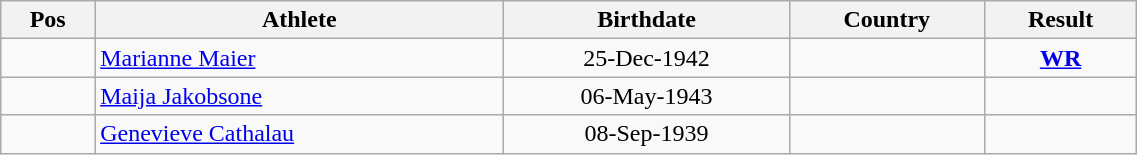<table class="wikitable"  style="text-align:center; width:60%;">
<tr>
<th>Pos</th>
<th>Athlete</th>
<th>Birthdate</th>
<th>Country</th>
<th>Result</th>
</tr>
<tr>
<td align=center></td>
<td align=left><a href='#'>Marianne Maier</a></td>
<td>25-Dec-1942</td>
<td align=left></td>
<td> <strong><a href='#'>WR</a></strong></td>
</tr>
<tr>
<td align=center></td>
<td align=left><a href='#'>Maija Jakobsone</a></td>
<td>06-May-1943</td>
<td align=left></td>
<td></td>
</tr>
<tr>
<td align=center></td>
<td align=left><a href='#'>Genevieve Cathalau</a></td>
<td>08-Sep-1939</td>
<td align=left></td>
<td></td>
</tr>
</table>
